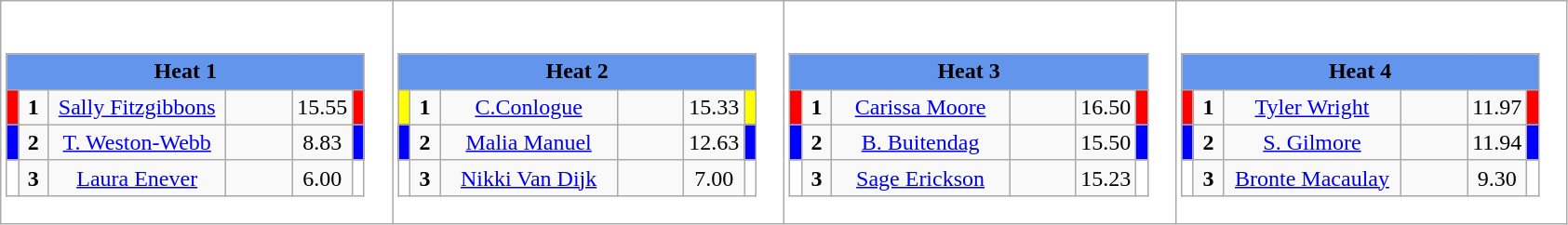<table class="wikitable" style="background:#fff;">
<tr>
<td><div><br><table class="wikitable">
<tr>
<td colspan="6"  style="text-align:center; background:#6495ed;"><strong>Heat 1</strong></td>
</tr>
<tr>
<td style="width:01px; background: #f00;"></td>
<td style="width:14px; text-align:center;"><strong>1</strong></td>
<td style="width:120px; text-align:center;"><a href='#'>Sally Fitzgibbons</a></td>
<td style="width:40px; text-align:center;"></td>
<td style="width:20px; text-align:center;">15.55</td>
<td style="width:01px; background: #f00;"></td>
</tr>
<tr>
<td style="width:01px; background: #00f;"></td>
<td style="width:14px; text-align:center;"><strong>2</strong></td>
<td style="width:120px; text-align:center;"><a href='#'>T. Weston-Webb</a></td>
<td style="width:40px; text-align:center;"></td>
<td style="width:20px; text-align:center;">8.83</td>
<td style="width:01px; background: #00f;"></td>
</tr>
<tr>
<td style="width:01px; background: #fff;"></td>
<td style="width:14px; text-align:center;"><strong>3</strong></td>
<td style="width:120px; text-align:center;"><a href='#'>Laura Enever</a></td>
<td style="width:40px; text-align:center;"></td>
<td style="width:20px; text-align:center;">6.00</td>
<td style="width:01px; background: #fff;"></td>
</tr>
</table>
</div></td>
<td><div><br><table class="wikitable">
<tr>
<td colspan="6"  style="text-align:center; background:#6495ed;"><strong>Heat 2</strong></td>
</tr>
<tr>
<td style="width:01px; background: #ff0;"></td>
<td style="width:14px; text-align:center;"><strong>1</strong></td>
<td style="width:120px; text-align:center;"><a href='#'>C.Conlogue</a></td>
<td style="width:40px; text-align:center;"></td>
<td style="width:20px; text-align:center;">15.33</td>
<td style="width:01px; background: #ff0;"></td>
</tr>
<tr>
<td style="width:01px; background: #00f;"></td>
<td style="width:14px; text-align:center;"><strong>2</strong></td>
<td style="width:120px; text-align:center;"><a href='#'>Malia Manuel</a></td>
<td style="width:40px; text-align:center;"></td>
<td style="width:20px; text-align:center;">12.63</td>
<td style="width:01px; background: #00f;"></td>
</tr>
<tr>
<td style="width:01px; background: #fff;"></td>
<td style="width:14px; text-align:center;"><strong>3</strong></td>
<td style="width:120px; text-align:center;"><a href='#'>Nikki Van Dijk</a></td>
<td style="width:40px; text-align:center;"></td>
<td style="width:20px; text-align:center;">7.00</td>
<td style="width:01px; background: #fff;"></td>
</tr>
</table>
</div></td>
<td><div><br><table class="wikitable">
<tr>
<td colspan="6"  style="text-align:center; background:#6495ed;"><strong>Heat 3</strong></td>
</tr>
<tr>
<td style="width:01px; background: #f00;"></td>
<td style="width:14px; text-align:center;"><strong>1</strong></td>
<td style="width:120px; text-align:center;"><a href='#'>Carissa Moore</a></td>
<td style="width:40px; text-align:center;"></td>
<td style="width:20px; text-align:center;">16.50</td>
<td style="width:01px; background: #f00;"></td>
</tr>
<tr>
<td style="width:01px; background: #00f;"></td>
<td style="width:14px; text-align:center;"><strong>2</strong></td>
<td style="width:120px; text-align:center;"><a href='#'>B. Buitendag</a></td>
<td style="width:40px; text-align:center;"></td>
<td style="width:20px; text-align:center;">15.50</td>
<td style="width:01px; background: #00f;"></td>
</tr>
<tr>
<td style="width:01px; background: #fff;"></td>
<td style="width:14px; text-align:center;"><strong>3</strong></td>
<td style="width:120px; text-align:center;"><a href='#'>Sage Erickson</a></td>
<td style="width:40px; text-align:center;"></td>
<td style="width:20px; text-align:center;">15.23</td>
<td style="width:01px; background: #fff;"></td>
</tr>
</table>
</div></td>
<td><div><br><table class="wikitable">
<tr>
<td colspan="6"  style="text-align:center; background:#6495ed;"><strong>Heat 4</strong></td>
</tr>
<tr>
<td style="width:01px; background: #f00;"></td>
<td style="width:14px; text-align:center;"><strong>1</strong></td>
<td style="width:120px; text-align:center;"><a href='#'>Tyler Wright</a></td>
<td style="width:40px; text-align:center;"></td>
<td style="width:20px; text-align:center;">11.97</td>
<td style="width:01px; background: #f00;"></td>
</tr>
<tr>
<td style="width:01px; background: #00f;"></td>
<td style="width:14px; text-align:center;"><strong>2</strong></td>
<td style="width:120px; text-align:center;"><a href='#'>S. Gilmore</a></td>
<td style="width:40px; text-align:center;"></td>
<td style="width:20px; text-align:center;">11.94</td>
<td style="width:01px; background: #00f;"></td>
</tr>
<tr>
<td style="width:01px; background: #fff;"></td>
<td style="width:14px; text-align:center;"><strong>3</strong></td>
<td style="width:120px; text-align:center;"><a href='#'>Bronte Macaulay</a></td>
<td style="width:40px; text-align:center;"></td>
<td style="width:20px; text-align:center;">9.30</td>
<td style="width:01px; background: #fff;"></td>
</tr>
</table>
</div></td>
</tr>
</table>
